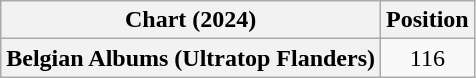<table class="wikitable plainrowheaders" style="text-align:center">
<tr>
<th>Chart (2024)</th>
<th>Position</th>
</tr>
<tr>
<th scope="row">Belgian Albums (Ultratop Flanders)</th>
<td>116</td>
</tr>
</table>
